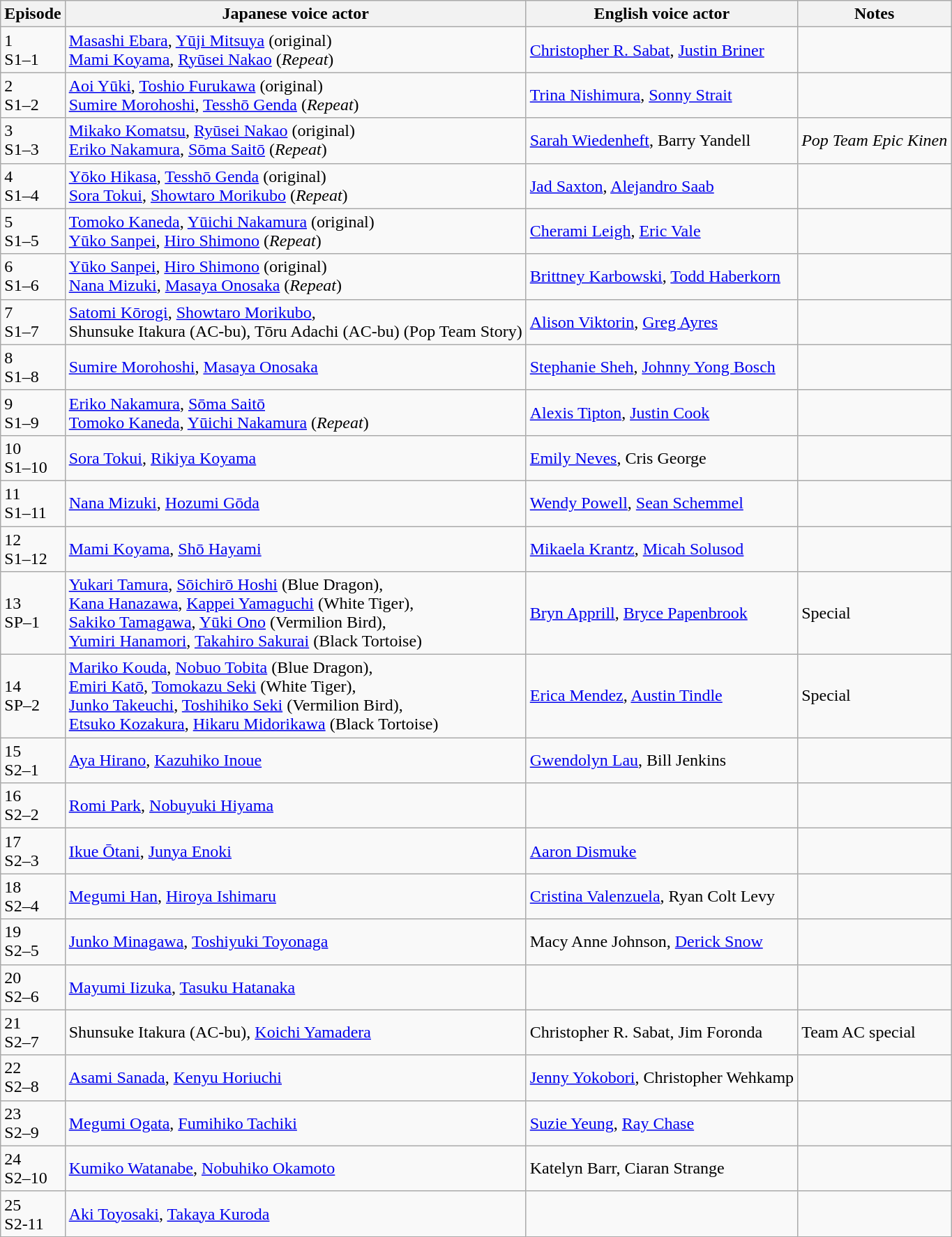<table class="wikitable">
<tr>
<th>Episode</th>
<th>Japanese voice actor</th>
<th>English voice actor</th>
<th>Notes</th>
</tr>
<tr>
<td>1<br>S1–1</td>
<td><a href='#'>Masashi Ebara</a>, <a href='#'>Yūji Mitsuya</a> (original)<br><a href='#'>Mami Koyama</a>, <a href='#'>Ryūsei Nakao</a> (<em>Repeat</em>)</td>
<td><a href='#'>Christopher R. Sabat</a>, <a href='#'>Justin Briner</a></td>
<td></td>
</tr>
<tr>
<td>2<br>S1–2</td>
<td><a href='#'>Aoi Yūki</a>, <a href='#'>Toshio Furukawa</a> (original)<br><a href='#'>Sumire Morohoshi</a>, <a href='#'>Tesshō Genda</a> (<em>Repeat</em>)</td>
<td><a href='#'>Trina Nishimura</a>, <a href='#'>Sonny Strait</a></td>
<td></td>
</tr>
<tr>
<td>3<br>S1–3</td>
<td><a href='#'>Mikako Komatsu</a>, <a href='#'>Ryūsei Nakao</a> (original)<br><a href='#'>Eriko Nakamura</a>, <a href='#'>Sōma Saitō</a> (<em>Repeat</em>)</td>
<td><a href='#'>Sarah Wiedenheft</a>, Barry Yandell</td>
<td><em>Pop Team Epic Kinen</em></td>
</tr>
<tr>
<td>4<br>S1–4</td>
<td><a href='#'>Yōko Hikasa</a>, <a href='#'>Tesshō Genda</a> (original)<br><a href='#'>Sora Tokui</a>, <a href='#'>Showtaro Morikubo</a> (<em>Repeat</em>)</td>
<td><a href='#'>Jad Saxton</a>, <a href='#'>Alejandro Saab</a></td>
<td></td>
</tr>
<tr>
<td>5<br>S1–5</td>
<td><a href='#'>Tomoko Kaneda</a>, <a href='#'>Yūichi Nakamura</a> (original)<br><a href='#'>Yūko Sanpei</a>, <a href='#'>Hiro Shimono</a> (<em>Repeat</em>)</td>
<td><a href='#'>Cherami Leigh</a>, <a href='#'>Eric Vale</a></td>
<td></td>
</tr>
<tr>
<td>6<br>S1–6</td>
<td><a href='#'>Yūko Sanpei</a>, <a href='#'>Hiro Shimono</a> (original)<br><a href='#'>Nana Mizuki</a>, <a href='#'>Masaya Onosaka</a> (<em>Repeat</em>)</td>
<td><a href='#'>Brittney Karbowski</a>, <a href='#'>Todd Haberkorn</a></td>
<td></td>
</tr>
<tr>
<td>7<br>S1–7</td>
<td><a href='#'>Satomi Kōrogi</a>, <a href='#'>Showtaro Morikubo</a>,<br>Shunsuke Itakura (AC-bu), Tōru Adachi (AC-bu) (Pop Team Story)</td>
<td><a href='#'>Alison Viktorin</a>, <a href='#'>Greg Ayres</a></td>
<td></td>
</tr>
<tr>
<td>8<br>S1–8</td>
<td><a href='#'>Sumire Morohoshi</a>, <a href='#'>Masaya Onosaka</a></td>
<td><a href='#'>Stephanie Sheh</a>, <a href='#'>Johnny Yong Bosch</a></td>
<td></td>
</tr>
<tr>
<td>9<br>S1–9</td>
<td><a href='#'>Eriko Nakamura</a>, <a href='#'>Sōma Saitō</a><br><a href='#'>Tomoko Kaneda</a>, <a href='#'>Yūichi Nakamura</a> (<em>Repeat</em>)</td>
<td><a href='#'>Alexis Tipton</a>, <a href='#'>Justin Cook</a></td>
<td></td>
</tr>
<tr>
<td>10<br>S1–10</td>
<td><a href='#'>Sora Tokui</a>, <a href='#'>Rikiya Koyama</a></td>
<td><a href='#'>Emily Neves</a>, Cris George</td>
<td></td>
</tr>
<tr>
<td>11<br>S1–11</td>
<td><a href='#'>Nana Mizuki</a>, <a href='#'>Hozumi Gōda</a></td>
<td><a href='#'>Wendy Powell</a>, <a href='#'>Sean Schemmel</a></td>
<td></td>
</tr>
<tr>
<td>12<br>S1–12</td>
<td><a href='#'>Mami Koyama</a>, <a href='#'>Shō Hayami</a></td>
<td><a href='#'>Mikaela Krantz</a>, <a href='#'>Micah Solusod</a></td>
<td></td>
</tr>
<tr>
<td>13<br>SP–1</td>
<td><a href='#'>Yukari Tamura</a>, <a href='#'>Sōichirō Hoshi</a> (Blue Dragon),<br><a href='#'>Kana Hanazawa</a>, <a href='#'>Kappei Yamaguchi</a> (White Tiger),<br><a href='#'>Sakiko Tamagawa</a>, <a href='#'>Yūki Ono</a> (Vermilion Bird),<br><a href='#'>Yumiri Hanamori</a>, <a href='#'>Takahiro Sakurai</a> (Black Tortoise)</td>
<td><a href='#'>Bryn Apprill</a>, <a href='#'>Bryce Papenbrook</a></td>
<td>Special</td>
</tr>
<tr>
<td>14<br>SP–2</td>
<td><a href='#'>Mariko Kouda</a>, <a href='#'>Nobuo Tobita</a> (Blue Dragon),<br><a href='#'>Emiri Katō</a>, <a href='#'>Tomokazu Seki</a> (White Tiger),<br><a href='#'>Junko Takeuchi</a>, <a href='#'>Toshihiko Seki</a> (Vermilion Bird),<br><a href='#'>Etsuko Kozakura</a>, <a href='#'>Hikaru Midorikawa</a> (Black Tortoise)</td>
<td><a href='#'>Erica Mendez</a>, <a href='#'>Austin Tindle</a></td>
<td>Special</td>
</tr>
<tr>
<td>15<br>S2–1</td>
<td><a href='#'>Aya Hirano</a>, <a href='#'>Kazuhiko Inoue</a></td>
<td><a href='#'>Gwendolyn Lau</a>, Bill Jenkins</td>
<td></td>
</tr>
<tr>
<td>16<br>S2–2</td>
<td><a href='#'>Romi Park</a>, <a href='#'>Nobuyuki Hiyama</a></td>
<td></td>
<td></td>
</tr>
<tr>
<td>17<br>S2–3</td>
<td><a href='#'>Ikue Ōtani</a>, <a href='#'>Junya Enoki</a></td>
<td><a href='#'>Aaron Dismuke</a></td>
<td></td>
</tr>
<tr>
<td>18<br>S2–4</td>
<td><a href='#'>Megumi Han</a>, <a href='#'>Hiroya Ishimaru</a></td>
<td><a href='#'>Cristina Valenzuela</a>, Ryan Colt Levy</td>
<td></td>
</tr>
<tr>
<td>19<br>S2–5</td>
<td><a href='#'>Junko Minagawa</a>, <a href='#'>Toshiyuki Toyonaga</a></td>
<td>Macy Anne Johnson, <a href='#'>Derick Snow</a></td>
<td></td>
</tr>
<tr>
<td>20<br>S2–6</td>
<td><a href='#'>Mayumi Iizuka</a>, <a href='#'>Tasuku Hatanaka</a></td>
<td></td>
<td></td>
</tr>
<tr>
<td>21<br>S2–7</td>
<td>Shunsuke Itakura (AC-bu), <a href='#'>Koichi Yamadera</a></td>
<td>Christopher R. Sabat, Jim Foronda</td>
<td>Team AC special</td>
</tr>
<tr>
<td>22<br>S2–8</td>
<td><a href='#'>Asami Sanada</a>, <a href='#'>Kenyu Horiuchi</a></td>
<td><a href='#'>Jenny Yokobori</a>, Christopher Wehkamp</td>
<td></td>
</tr>
<tr>
<td>23<br>S2–9</td>
<td><a href='#'>Megumi Ogata</a>, <a href='#'>Fumihiko Tachiki</a></td>
<td><a href='#'>Suzie Yeung</a>, <a href='#'>Ray Chase</a></td>
<td></td>
</tr>
<tr>
<td>24<br>S2–10</td>
<td><a href='#'>Kumiko Watanabe</a>, <a href='#'>Nobuhiko Okamoto</a></td>
<td>Katelyn Barr, Ciaran Strange</td>
<td></td>
</tr>
<tr>
<td>25<br>S2-11</td>
<td><a href='#'>Aki Toyosaki</a>, <a href='#'>Takaya Kuroda</a></td>
<td></td>
<td></td>
</tr>
</table>
